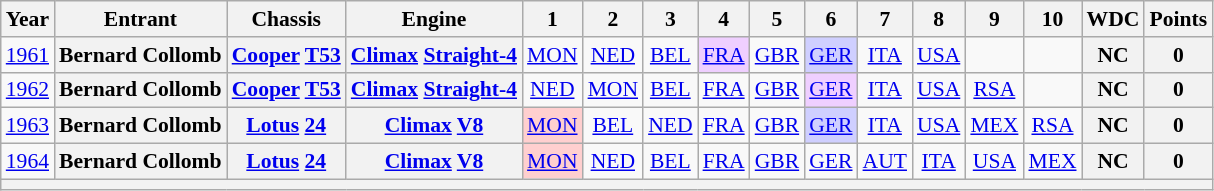<table class="wikitable" style="text-align:center; font-size:90%">
<tr>
<th>Year</th>
<th>Entrant</th>
<th>Chassis</th>
<th>Engine</th>
<th>1</th>
<th>2</th>
<th>3</th>
<th>4</th>
<th>5</th>
<th>6</th>
<th>7</th>
<th>8</th>
<th>9</th>
<th>10</th>
<th>WDC</th>
<th>Points</th>
</tr>
<tr>
<td><a href='#'>1961</a></td>
<th>Bernard Collomb</th>
<th><a href='#'>Cooper</a> <a href='#'>T53</a></th>
<th><a href='#'>Climax</a> <a href='#'>Straight-4</a></th>
<td><a href='#'>MON</a></td>
<td><a href='#'>NED</a></td>
<td><a href='#'>BEL</a></td>
<td style="background:#EFCFFF;"><a href='#'>FRA</a><br></td>
<td><a href='#'>GBR</a></td>
<td style="background:#CFCFFF;"><a href='#'>GER</a><br></td>
<td><a href='#'>ITA</a></td>
<td><a href='#'>USA</a></td>
<td></td>
<td></td>
<th>NC</th>
<th>0</th>
</tr>
<tr>
<td><a href='#'>1962</a></td>
<th>Bernard Collomb</th>
<th><a href='#'>Cooper</a> <a href='#'>T53</a></th>
<th><a href='#'>Climax</a> <a href='#'>Straight-4</a></th>
<td><a href='#'>NED</a></td>
<td><a href='#'>MON</a></td>
<td><a href='#'>BEL</a></td>
<td><a href='#'>FRA</a></td>
<td><a href='#'>GBR</a></td>
<td style="background:#EFCFFF;"><a href='#'>GER</a><br></td>
<td><a href='#'>ITA</a></td>
<td><a href='#'>USA</a></td>
<td><a href='#'>RSA</a></td>
<td></td>
<th>NC</th>
<th>0</th>
</tr>
<tr>
<td><a href='#'>1963</a></td>
<th>Bernard Collomb</th>
<th><a href='#'>Lotus</a> <a href='#'>24</a></th>
<th><a href='#'>Climax</a> <a href='#'>V8</a></th>
<td style="background:#FFCFCF;"><a href='#'>MON</a><br></td>
<td><a href='#'>BEL</a></td>
<td><a href='#'>NED</a></td>
<td><a href='#'>FRA</a></td>
<td><a href='#'>GBR</a></td>
<td style="background:#CFCFFF;"><a href='#'>GER</a><br></td>
<td><a href='#'>ITA</a></td>
<td><a href='#'>USA</a></td>
<td><a href='#'>MEX</a></td>
<td><a href='#'>RSA</a></td>
<th>NC</th>
<th>0</th>
</tr>
<tr>
<td><a href='#'>1964</a></td>
<th>Bernard Collomb</th>
<th><a href='#'>Lotus</a> <a href='#'>24</a></th>
<th><a href='#'>Climax</a> <a href='#'>V8</a></th>
<td style="background:#FFCFCF;"><a href='#'>MON</a><br></td>
<td><a href='#'>NED</a></td>
<td><a href='#'>BEL</a></td>
<td><a href='#'>FRA</a></td>
<td><a href='#'>GBR</a></td>
<td><a href='#'>GER</a></td>
<td><a href='#'>AUT</a></td>
<td><a href='#'>ITA</a></td>
<td><a href='#'>USA</a></td>
<td><a href='#'>MEX</a></td>
<th>NC</th>
<th>0</th>
</tr>
<tr>
<th colspan="16"></th>
</tr>
</table>
